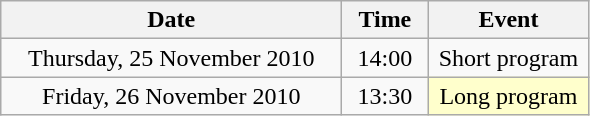<table class = "wikitable" style="text-align:center;">
<tr>
<th width=220>Date</th>
<th width=50>Time</th>
<th width=100>Event</th>
</tr>
<tr>
<td>Thursday, 25 November 2010</td>
<td>14:00</td>
<td>Short program</td>
</tr>
<tr>
<td>Friday, 26 November 2010</td>
<td>13:30</td>
<td bgcolor=ffffcc>Long program</td>
</tr>
</table>
